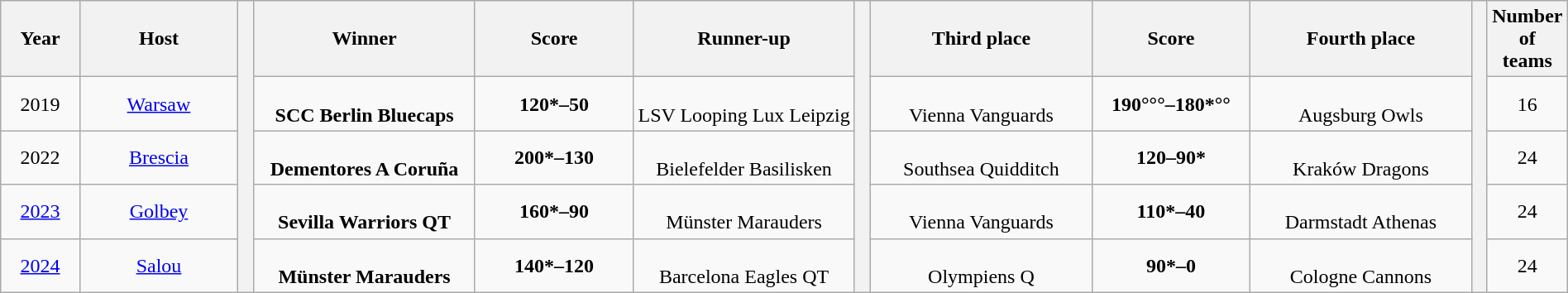<table class="wikitable mw-datatable" style="text-align:center;width:100%">
<tr>
<th width="5%">Year</th>
<th width="10%">Host</th>
<th rowspan="5" style="width:1%"></th>
<th width="14%">Winner</th>
<th width="10%">Score</th>
<th width="14%">Runner-up</th>
<th rowspan="5" style="width:1%"></th>
<th width="14%">Third place</th>
<th width="10%">Score</th>
<th width="14%">Fourth place</th>
<th rowspan="5" style="width:1%"></th>
<th width="4%">Number of teams</th>
</tr>
<tr>
<td>2019</td>
<td> <a href='#'>Warsaw</a><br></td>
<td> <br> <strong>SCC Berlin Bluecaps</strong></td>
<td><strong>120*–50</strong></td>
<td> <br> LSV Looping Lux Leipzig</td>
<td> <br> Vienna Vanguards</td>
<td><strong>190°°°–180*°°</strong></td>
<td> <br> Augsburg Owls</td>
<td>16</td>
</tr>
<tr>
<td>2022</td>
<td> <a href='#'>Brescia</a><br></td>
<td> <br> <strong>Dementores A Coruña</strong></td>
<td><strong>200*–130</strong></td>
<td> <br> Bielefelder Basilisken</td>
<td> <br> Southsea Quidditch</td>
<td><strong>120–90*</strong></td>
<td> <br> Kraków Dragons</td>
<td>24</td>
</tr>
<tr>
<td><a href='#'>2023</a></td>
<td> <a href='#'>Golbey</a><br></td>
<td> <br> <strong>Sevilla Warriors QT</strong></td>
<td><strong>160*–90</strong></td>
<td> <br> Münster Marauders</td>
<td> <br> Vienna Vanguards</td>
<td><strong>110*–40</strong></td>
<td> <br> Darmstadt Athenas</td>
<td>24</td>
</tr>
<tr>
<td><a href='#'>2024</a></td>
<td> <a href='#'>Salou</a></td>
<td> <br> <strong>Münster Marauders</strong></td>
<td><strong>140*–120</strong></td>
<td> <br> Barcelona Eagles QT</td>
<td> <br> Olympiens Q</td>
<td><strong>90*–0</strong></td>
<td> <br> Cologne Cannons</td>
<td>24</td>
</tr>
</table>
